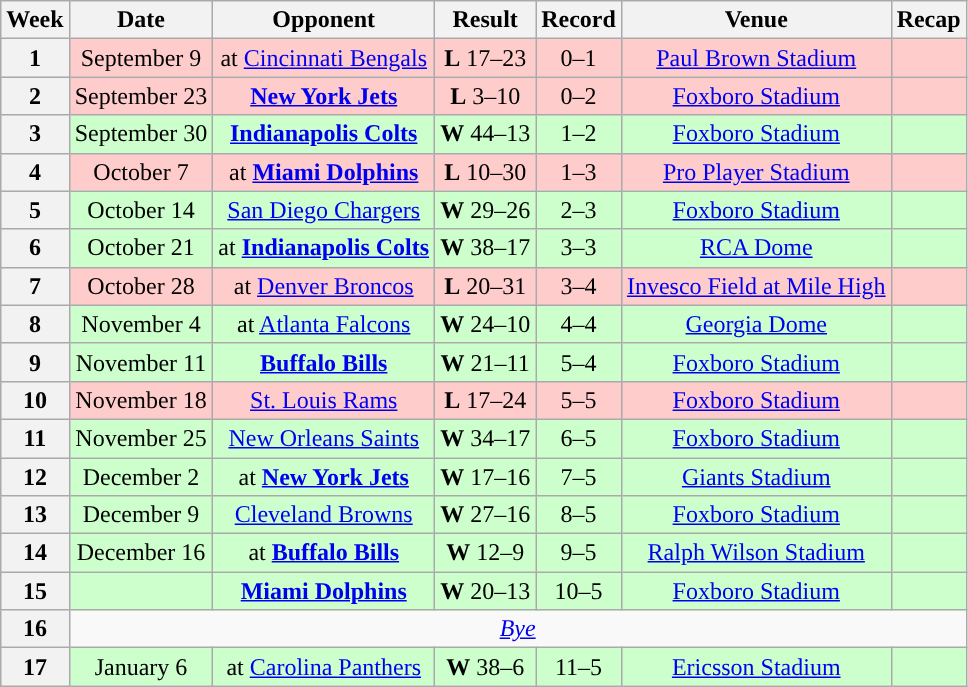<table class="wikitable" style="text-align:center">
<tr>
<th>Week</th>
<th>Date</th>
<th>Opponent</th>
<th>Result</th>
<th>Record</th>
<th>Venue</th>
<th>Recap</th>
</tr>
<tr style="background: #fcc;">
<th>1</th>
<td>September 9</td>
<td>at <a href='#'>Cincinnati Bengals</a></td>
<td><strong>L</strong> 17–23</td>
<td>0–1</td>
<td><a href='#'>Paul Brown Stadium</a></td>
<td></td>
</tr>
<tr style="background: #fcc;">
<th>2</th>
<td>September 23</td>
<td><strong><a href='#'>New York Jets</a></strong></td>
<td><strong>L</strong> 3–10</td>
<td>0–2</td>
<td><a href='#'>Foxboro Stadium</a></td>
<td></td>
</tr>
<tr style="background: #cfc;">
<th>3</th>
<td>September 30</td>
<td><strong><a href='#'>Indianapolis Colts</a></strong></td>
<td><strong>W</strong> 44–13</td>
<td>1–2</td>
<td><a href='#'>Foxboro Stadium</a></td>
<td></td>
</tr>
<tr style="background: #fcc;">
<th>4</th>
<td>October 7</td>
<td>at <strong><a href='#'>Miami Dolphins</a></strong></td>
<td><strong>L</strong> 10–30</td>
<td>1–3</td>
<td><a href='#'>Pro Player Stadium</a></td>
<td></td>
</tr>
<tr style="background: #cfc;">
<th>5</th>
<td>October 14</td>
<td><a href='#'>San Diego Chargers</a></td>
<td><strong>W</strong> 29–26 </td>
<td>2–3</td>
<td><a href='#'>Foxboro Stadium</a></td>
<td></td>
</tr>
<tr style="background:#cfc;">
<th>6</th>
<td>October 21</td>
<td>at <strong><a href='#'>Indianapolis Colts</a></strong></td>
<td><strong>W</strong> 38–17</td>
<td>3–3</td>
<td><a href='#'>RCA Dome</a></td>
<td></td>
</tr>
<tr style="background: #fcc;">
<th>7</th>
<td>October 28</td>
<td>at <a href='#'>Denver Broncos</a></td>
<td><strong>L</strong> 20–31</td>
<td>3–4</td>
<td><a href='#'>Invesco Field at Mile High</a></td>
<td></td>
</tr>
<tr style="background: #cfc;">
<th>8</th>
<td>November 4</td>
<td>at <a href='#'>Atlanta Falcons</a></td>
<td><strong>W</strong> 24–10</td>
<td align="center">4–4</td>
<td><a href='#'>Georgia Dome</a></td>
<td></td>
</tr>
<tr style="background: #cfc;">
<th>9</th>
<td>November 11</td>
<td><strong><a href='#'>Buffalo Bills</a></strong></td>
<td><strong>W</strong> 21–11</td>
<td>5–4</td>
<td><a href='#'>Foxboro Stadium</a></td>
<td></td>
</tr>
<tr style="background: #fcc;">
<th>10</th>
<td>November 18</td>
<td><a href='#'>St. Louis Rams</a></td>
<td><strong>L</strong> 17–24</td>
<td>5–5</td>
<td><a href='#'>Foxboro Stadium</a></td>
<td></td>
</tr>
<tr style="background: #cfc;">
<th>11</th>
<td>November 25</td>
<td><a href='#'>New Orleans Saints</a></td>
<td><strong>W</strong> 34–17</td>
<td>6–5</td>
<td><a href='#'>Foxboro Stadium</a></td>
<td></td>
</tr>
<tr style="background:#cfc;">
<th>12</th>
<td>December 2</td>
<td>at <strong><a href='#'>New York Jets</a></strong></td>
<td><strong>W</strong> 17–16</td>
<td>7–5</td>
<td><a href='#'>Giants Stadium</a></td>
<td></td>
</tr>
<tr style="background: #cfc;">
<th>13</th>
<td>December 9</td>
<td><a href='#'>Cleveland Browns</a></td>
<td><strong>W</strong> 27–16</td>
<td>8–5</td>
<td><a href='#'>Foxboro Stadium</a></td>
<td></td>
</tr>
<tr style="background: #cfc;">
<th>14</th>
<td>December 16</td>
<td>at <strong><a href='#'>Buffalo Bills</a></strong></td>
<td><strong>W</strong> 12–9 </td>
<td>9–5</td>
<td><a href='#'>Ralph Wilson Stadium</a></td>
<td></td>
</tr>
<tr style="background: #cfc;">
<th>15</th>
<td></td>
<td><strong><a href='#'>Miami Dolphins</a></strong></td>
<td><strong>W</strong> 20–13</td>
<td>10–5</td>
<td><a href='#'>Foxboro Stadium</a></td>
<td></td>
</tr>
<tr align="center">
<th>16</th>
<td colspan="8" align="center"><em><a href='#'>Bye</a></em></td>
</tr>
<tr style="background: #cfc;">
<th>17</th>
<td>January 6</td>
<td>at <a href='#'>Carolina Panthers</a></td>
<td><strong>W</strong> 38–6</td>
<td>11–5</td>
<td><a href='#'>Ericsson Stadium</a></td>
<td></td>
</tr>
</table>
